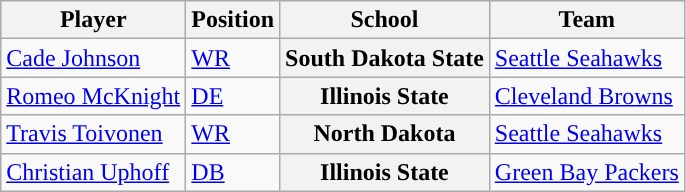<table class="wikitable sortable" border="1">
<tr>
<th>Player</th>
<th>Position</th>
<th>School</th>
<th>Team</th>
</tr>
<tr>
<td><a href='#'>Cade Johnson</a></td>
<td><a href='#'>WR</a></td>
<th>South Dakota State</th>
<td><a href='#'>Seattle Seahawks</a></td>
</tr>
<tr>
<td><a href='#'>Romeo McKnight</a></td>
<td><a href='#'>DE</a></td>
<th>Illinois State</th>
<td><a href='#'>Cleveland Browns</a></td>
</tr>
<tr>
<td><a href='#'>Travis Toivonen</a></td>
<td><a href='#'>WR</a></td>
<th>North Dakota</th>
<td><a href='#'>Seattle Seahawks</a></td>
</tr>
<tr>
<td><a href='#'>Christian Uphoff</a></td>
<td><a href='#'>DB</a></td>
<th>Illinois State</th>
<td><a href='#'>Green Bay Packers</a></td>
</tr>
</table>
